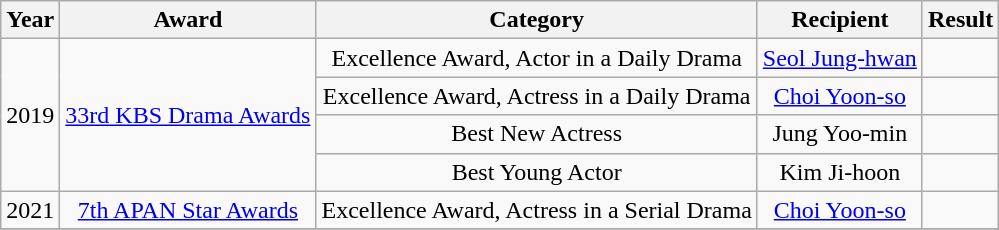<table class="wikitable sortable plainrowheaders" style="text-align:center;">
<tr>
<th>Year</th>
<th>Award</th>
<th>Category</th>
<th>Recipient</th>
<th>Result</th>
</tr>
<tr>
<td rowspan="4">2019</td>
<td rowspan="4"><a href='#'>33rd KBS Drama Awards</a></td>
<td>Excellence Award, Actor in a Daily Drama</td>
<td><a href='#'>Seol Jung-hwan</a></td>
<td></td>
</tr>
<tr>
<td>Excellence Award, Actress in a Daily Drama</td>
<td><a href='#'>Choi Yoon-so</a></td>
<td></td>
</tr>
<tr>
<td>Best New Actress</td>
<td>Jung Yoo-min</td>
<td></td>
</tr>
<tr>
<td>Best Young Actor</td>
<td>Kim Ji-hoon</td>
<td></td>
</tr>
<tr>
<td>2021</td>
<td><a href='#'>7th APAN Star Awards</a></td>
<td>Excellence Award, Actress in a Serial Drama</td>
<td><a href='#'>Choi Yoon-so</a></td>
<td></td>
</tr>
<tr>
</tr>
</table>
